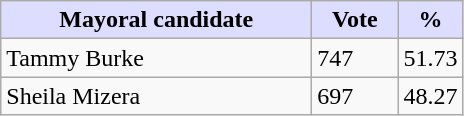<table class="wikitable">
<tr>
<th style="background:#ddf; width:200px;">Mayoral candidate</th>
<th style="background:#ddf; width:50px;">Vote</th>
<th style="background:#ddf; width:30px;">%</th>
</tr>
<tr>
<td>Tammy Burke</td>
<td>747</td>
<td>51.73</td>
</tr>
<tr>
<td>Sheila Mizera</td>
<td>697</td>
<td>48.27</td>
</tr>
</table>
